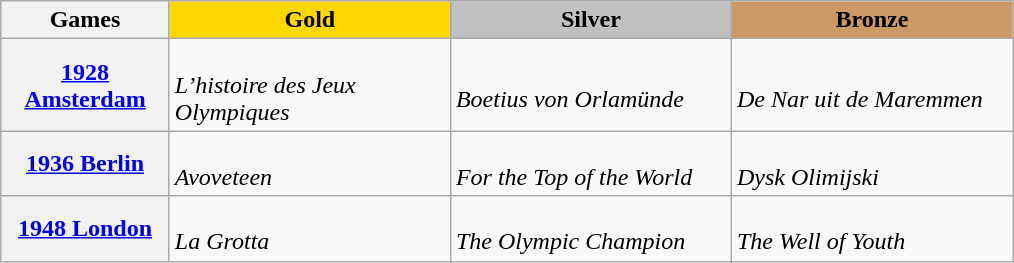<table class="wikitable sortable plainrowheaders">
<tr>
<th scope="col" style="width:105px;">Games</th>
<th scope="col" style="background-color:gold; width:180px;">Gold</th>
<th scope="col" style="background-color:silver; width:180px;">Silver</th>
<th scope="col" style="background-color:#cc9966; width:180px;">Bronze</th>
</tr>
<tr>
<th scope="row"><a href='#'>1928 Amsterdam</a></th>
<td><br><em>L’histoire des Jeux Olympiques</em></td>
<td><br><em>Boetius von Orlamünde</em></td>
<td><br><em>De Nar uit de Maremmen</em></td>
</tr>
<tr>
<th scope="row"><a href='#'>1936 Berlin</a></th>
<td><br><em>Avoveteen</em></td>
<td><br><em>For the Top of the World</em></td>
<td><br><em>Dysk Olimijski</em></td>
</tr>
<tr>
<th scope="row"><a href='#'>1948 London</a></th>
<td><br><em>La Grotta</em></td>
<td><br><em>The Olympic Champion</em></td>
<td><br><em>The Well of Youth</em></td>
</tr>
</table>
